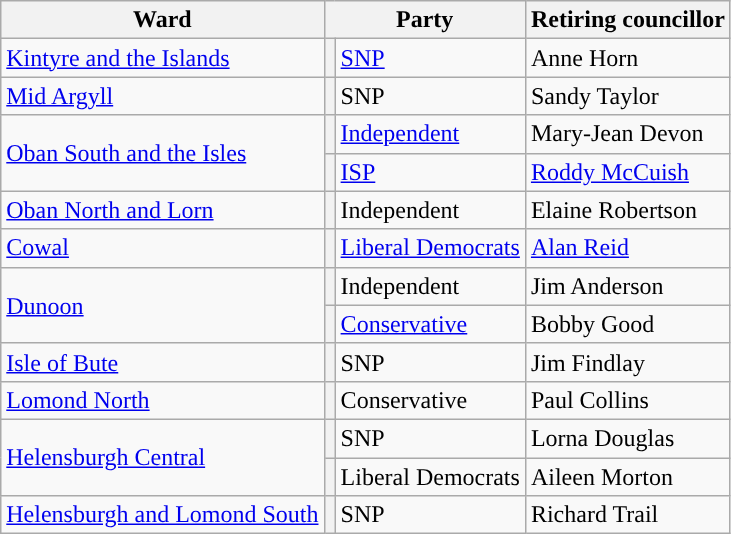<table class="wikitable sortable">
<tr>
<th scope="col">Ward</th>
<th scope="col" colspan="2">Party</th>
<th scope="col">Retiring councillor</th>
</tr>
<tr>
<td scope="row"><a href='#'>Kintyre and the Islands</a></td>
<th style="background-color: "></th>
<td><a href='#'>SNP</a></td>
<td>Anne Horn</td>
</tr>
<tr>
<td scope="row"><a href='#'>Mid Argyll</a></td>
<th style="background-color: "></th>
<td>SNP</td>
<td>Sandy Taylor</td>
</tr>
<tr>
<td scope="row" rowspan="2"><a href='#'>Oban South and the Isles</a></td>
<th style="background-color: "></th>
<td><a href='#'>Independent</a></td>
<td>Mary-Jean Devon</td>
</tr>
<tr>
<th style="background-color: "></th>
<td><a href='#'>ISP</a></td>
<td><a href='#'>Roddy McCuish</a></td>
</tr>
<tr>
<td scope="row"><a href='#'>Oban North and Lorn</a></td>
<th style="background-color: "></th>
<td>Independent</td>
<td>Elaine Robertson</td>
</tr>
<tr>
<td scope="row"><a href='#'>Cowal</a></td>
<th style="background-color: "></th>
<td><a href='#'>Liberal Democrats</a></td>
<td><a href='#'>Alan Reid</a></td>
</tr>
<tr>
<td scope="row" rowspan="2"><a href='#'>Dunoon</a></td>
<th style="background-color: "></th>
<td>Independent</td>
<td>Jim Anderson</td>
</tr>
<tr>
<th style="background-color: "></th>
<td><a href='#'>Conservative</a></td>
<td>Bobby Good</td>
</tr>
<tr>
<td scope="row"><a href='#'>Isle of Bute</a></td>
<th style="background-color: "></th>
<td>SNP</td>
<td>Jim Findlay</td>
</tr>
<tr>
<td scope="row"><a href='#'>Lomond North</a></td>
<th style="background-color: "></th>
<td>Conservative</td>
<td>Paul Collins</td>
</tr>
<tr>
<td scope="row" rowspan="2"><a href='#'>Helensburgh Central</a></td>
<th style="background-color: "></th>
<td>SNP</td>
<td>Lorna Douglas</td>
</tr>
<tr>
<th style="background-color: "></th>
<td>Liberal Democrats</td>
<td>Aileen Morton</td>
</tr>
<tr>
<td scope="row"><a href='#'>Helensburgh and Lomond South</a></td>
<th style="background-color: "></th>
<td>SNP</td>
<td>Richard Trail</td>
</tr>
</table>
